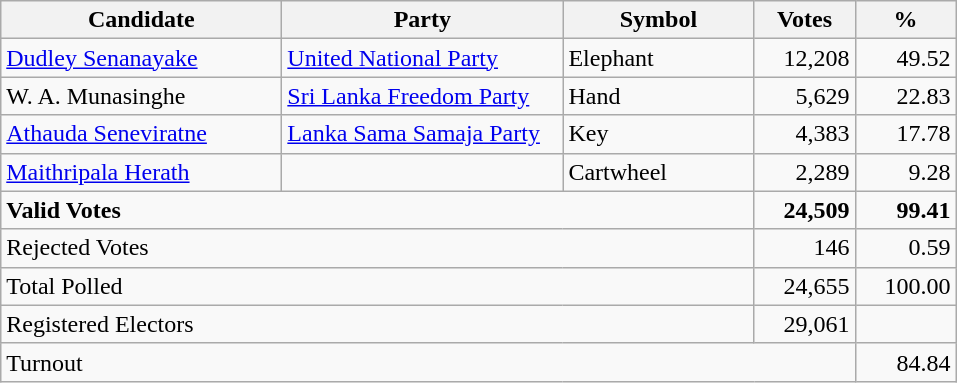<table class="wikitable" border="1" style="text-align:right;">
<tr>
<th align=left width="180">Candidate</th>
<th align=left width="180">Party</th>
<th align=left width="120">Symbol</th>
<th align=left width="60">Votes</th>
<th align=left width="60">%</th>
</tr>
<tr>
<td align=left><a href='#'>Dudley Senanayake</a></td>
<td align=left><a href='#'>United National Party</a></td>
<td align=left>Elephant</td>
<td align=right>12,208</td>
<td align=right>49.52</td>
</tr>
<tr>
<td align=left>W. A. Munasinghe</td>
<td align=left><a href='#'>Sri Lanka Freedom Party</a></td>
<td align=left>Hand</td>
<td align=right>5,629</td>
<td align=right>22.83</td>
</tr>
<tr>
<td align=left><a href='#'>Athauda Seneviratne</a></td>
<td align=left><a href='#'>Lanka Sama Samaja Party</a></td>
<td align=left>Key</td>
<td align=right>4,383</td>
<td align=right>17.78</td>
</tr>
<tr>
<td align=left><a href='#'>Maithripala Herath</a></td>
<td align=left></td>
<td align=left>Cartwheel</td>
<td align=right>2,289</td>
<td align=right>9.28</td>
</tr>
<tr>
<td align=left colspan=3><strong>Valid Votes</strong></td>
<td align=right><strong>24,509</strong></td>
<td align=right><strong>99.41</strong></td>
</tr>
<tr>
<td align=left colspan=3>Rejected Votes</td>
<td align=right>146</td>
<td align=right>0.59</td>
</tr>
<tr>
<td align=left colspan=3>Total Polled</td>
<td align=right>24,655</td>
<td align=right>100.00</td>
</tr>
<tr>
<td align=left colspan=3>Registered Electors</td>
<td align=right>29,061</td>
<td></td>
</tr>
<tr>
<td align=left colspan=4>Turnout</td>
<td align=right>84.84</td>
</tr>
</table>
